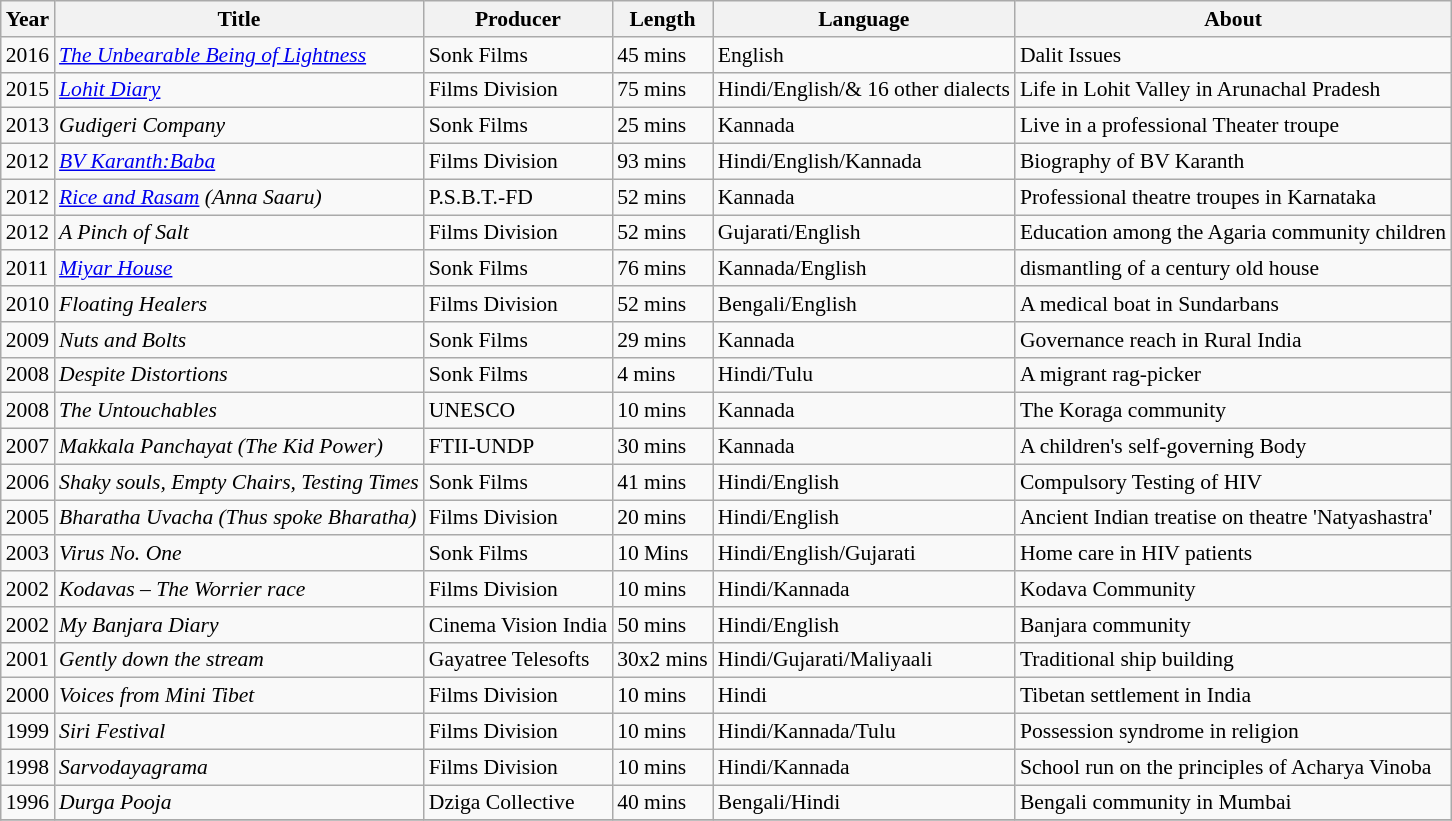<table class="wikitable" style="font-size: 90%;">
<tr>
<th>Year</th>
<th>Title</th>
<th>Producer</th>
<th>Length</th>
<th>Language</th>
<th>About</th>
</tr>
<tr>
<td>2016</td>
<td><em><a href='#'>The Unbearable Being of Lightness</a></em></td>
<td>Sonk Films</td>
<td>45 mins</td>
<td>English</td>
<td>Dalit Issues</td>
</tr>
<tr>
<td>2015</td>
<td><em><a href='#'>Lohit Diary</a></em></td>
<td>Films Division</td>
<td>75 mins</td>
<td>Hindi/English/& 16 other dialects</td>
<td>Life in Lohit Valley in Arunachal Pradesh</td>
</tr>
<tr>
<td>2013</td>
<td><em>Gudigeri Company</em></td>
<td>Sonk Films</td>
<td>25 mins</td>
<td>Kannada</td>
<td>Live in a professional Theater troupe</td>
</tr>
<tr>
<td>2012</td>
<td><em><a href='#'>BV Karanth:Baba</a></em></td>
<td>Films Division</td>
<td>93 mins</td>
<td>Hindi/English/Kannada</td>
<td>Biography of BV Karanth</td>
</tr>
<tr>
<td>2012</td>
<td><em><a href='#'>Rice and Rasam</a> (Anna Saaru)</em></td>
<td>P.S.B.T.-FD</td>
<td>52 mins</td>
<td>Kannada</td>
<td>Professional theatre troupes in Karnataka</td>
</tr>
<tr>
<td>2012</td>
<td><em>A Pinch of Salt</em></td>
<td>Films Division</td>
<td>52 mins</td>
<td>Gujarati/English</td>
<td>Education among the Agaria community children</td>
</tr>
<tr>
<td>2011</td>
<td><em><a href='#'>Miyar House</a></em></td>
<td>Sonk Films</td>
<td>76 mins</td>
<td>Kannada/English</td>
<td>dismantling of a century old house</td>
</tr>
<tr>
<td>2010</td>
<td><em>Floating Healers</em></td>
<td>Films Division</td>
<td>52 mins</td>
<td>Bengali/English</td>
<td>A medical boat in Sundarbans</td>
</tr>
<tr>
<td>2009</td>
<td><em>Nuts and Bolts</em></td>
<td>Sonk Films</td>
<td>29 mins</td>
<td>Kannada</td>
<td>Governance reach in Rural India</td>
</tr>
<tr>
<td>2008</td>
<td><em>Despite Distortions</em></td>
<td>Sonk Films</td>
<td>4 mins</td>
<td>Hindi/Tulu</td>
<td>A migrant rag-picker</td>
</tr>
<tr>
<td>2008</td>
<td><em>The Untouchables</em></td>
<td>UNESCO</td>
<td>10 mins</td>
<td>Kannada</td>
<td>The Koraga community</td>
</tr>
<tr>
<td>2007</td>
<td><em>Makkala Panchayat (The Kid Power)</em></td>
<td>FTII-UNDP</td>
<td>30 mins</td>
<td>Kannada</td>
<td>A children's self-governing Body</td>
</tr>
<tr>
<td>2006</td>
<td><em>Shaky souls, Empty Chairs, Testing Times</em></td>
<td>Sonk Films</td>
<td>41 mins</td>
<td>Hindi/English</td>
<td>Compulsory Testing of HIV</td>
</tr>
<tr>
<td>2005</td>
<td><em>Bharatha Uvacha (Thus spoke Bharatha)</em></td>
<td>Films Division</td>
<td>20 mins</td>
<td>Hindi/English</td>
<td>Ancient Indian treatise on theatre 'Natyashastra'</td>
</tr>
<tr>
<td>2003</td>
<td><em>Virus No. One</em></td>
<td>Sonk Films</td>
<td>10 Mins</td>
<td>Hindi/English/Gujarati</td>
<td>Home care in HIV patients</td>
</tr>
<tr>
<td>2002</td>
<td><em>Kodavas – The Worrier race</em></td>
<td>Films Division</td>
<td>10 mins</td>
<td>Hindi/Kannada</td>
<td>Kodava Community</td>
</tr>
<tr>
<td>2002</td>
<td><em>My Banjara Diary</em></td>
<td>Cinema Vision India</td>
<td>50 mins</td>
<td>Hindi/English</td>
<td>Banjara community</td>
</tr>
<tr>
<td>2001</td>
<td><em>Gently down the stream</em></td>
<td>Gayatree Telesofts</td>
<td>30x2 mins</td>
<td>Hindi/Gujarati/Maliyaali</td>
<td>Traditional ship building</td>
</tr>
<tr>
<td>2000</td>
<td><em>Voices from Mini Tibet</em></td>
<td>Films Division</td>
<td>10 mins</td>
<td>Hindi</td>
<td>Tibetan settlement in India</td>
</tr>
<tr>
<td>1999</td>
<td><em>Siri Festival</em></td>
<td>Films Division</td>
<td>10 mins</td>
<td>Hindi/Kannada/Tulu</td>
<td>Possession syndrome in religion</td>
</tr>
<tr>
<td>1998</td>
<td><em>Sarvodayagrama</em></td>
<td>Films Division</td>
<td>10 mins</td>
<td>Hindi/Kannada</td>
<td>School run on the principles of Acharya Vinoba</td>
</tr>
<tr>
<td>1996</td>
<td><em>Durga Pooja</em></td>
<td>Dziga Collective</td>
<td>40 mins</td>
<td>Bengali/Hindi</td>
<td>Bengali community in Mumbai</td>
</tr>
<tr>
</tr>
</table>
